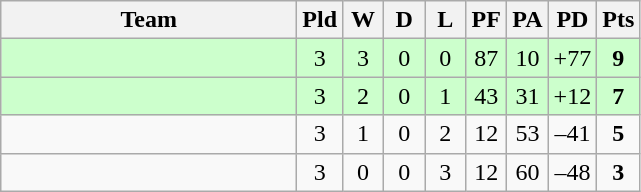<table class="wikitable" style="text-align:center;">
<tr>
<th width=190>Team</th>
<th width=20 abbr="Played">Pld</th>
<th width=20 abbr="Won">W</th>
<th width=20 abbr="Drawn">D</th>
<th width=20 abbr="Lost">L</th>
<th width=20 abbr="Points for">PF</th>
<th width=20 abbr="Points against">PA</th>
<th width=25 abbr="Points difference">PD</th>
<th width=20 abbr="Points">Pts</th>
</tr>
<tr style="background:#ccffcc">
<td align=left></td>
<td>3</td>
<td>3</td>
<td>0</td>
<td>0</td>
<td>87</td>
<td>10</td>
<td>+77</td>
<td><strong>9</strong></td>
</tr>
<tr style="background:#ccffcc">
<td align=left></td>
<td>3</td>
<td>2</td>
<td>0</td>
<td>1</td>
<td>43</td>
<td>31</td>
<td>+12</td>
<td><strong>7</strong></td>
</tr>
<tr>
<td align=left></td>
<td>3</td>
<td>1</td>
<td>0</td>
<td>2</td>
<td>12</td>
<td>53</td>
<td>–41</td>
<td><strong>5</strong></td>
</tr>
<tr>
<td align=left></td>
<td>3</td>
<td>0</td>
<td>0</td>
<td>3</td>
<td>12</td>
<td>60</td>
<td>–48</td>
<td><strong>3</strong></td>
</tr>
</table>
